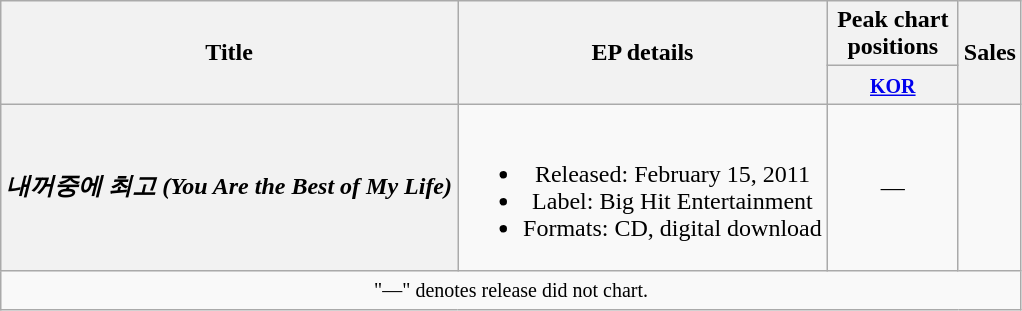<table class="wikitable plainrowheaders" style="text-align:center;">
<tr>
<th scope="col" rowspan="2">Title</th>
<th scope="col" rowspan="2">EP details</th>
<th scope="col" colspan="1" style="width:5em;">Peak chart positions</th>
<th scope="col" rowspan="2">Sales</th>
</tr>
<tr>
<th><small><a href='#'>KOR</a></small><br></th>
</tr>
<tr>
<th scope="row"><em>내꺼중에 최고 (You Are the Best of My Life)</em></th>
<td><br><ul><li>Released: February 15, 2011</li><li>Label: Big Hit Entertainment</li><li>Formats: CD, digital download</li></ul></td>
<td>—</td>
<td></td>
</tr>
<tr>
<td colspan="4" align="center"><small>"—" denotes release did not chart.</small></td>
</tr>
</table>
